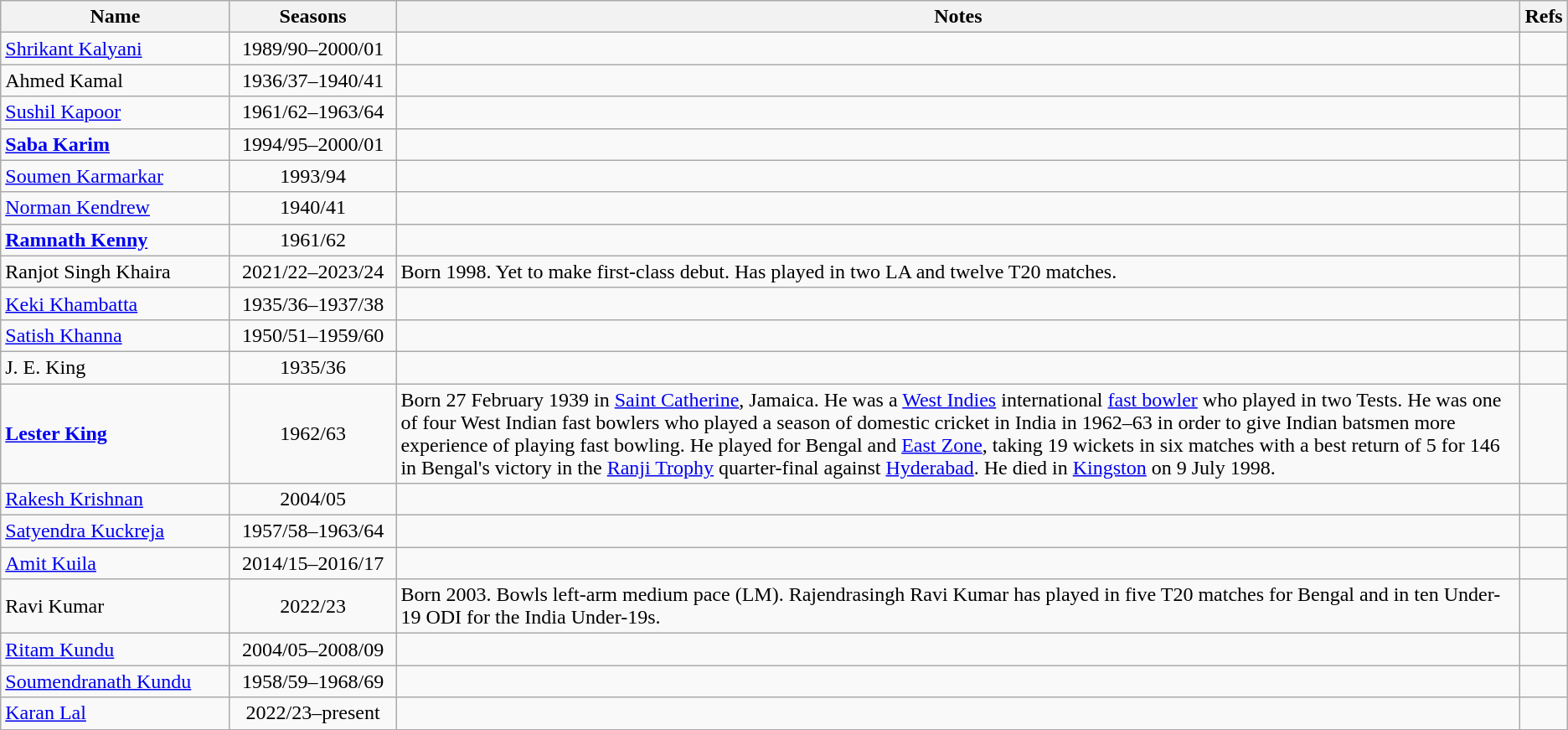<table class="wikitable">
<tr>
<th style="width:175px">Name</th>
<th style="width:125px">Seasons</th>
<th>Notes</th>
<th>Refs</th>
</tr>
<tr>
<td><a href='#'>Shrikant Kalyani</a></td>
<td align="center">1989/90–2000/01</td>
<td></td>
<td></td>
</tr>
<tr>
<td>Ahmed Kamal</td>
<td align="center">1936/37–1940/41</td>
<td></td>
<td></td>
</tr>
<tr>
<td><a href='#'>Sushil Kapoor</a></td>
<td align="center">1961/62–1963/64</td>
<td></td>
<td></td>
</tr>
<tr>
<td><strong><a href='#'>Saba Karim</a></strong></td>
<td align="center">1994/95–2000/01</td>
<td></td>
<td></td>
</tr>
<tr>
<td><a href='#'>Soumen Karmarkar</a></td>
<td align="center">1993/94</td>
<td></td>
<td></td>
</tr>
<tr>
<td><a href='#'>Norman Kendrew</a></td>
<td align="center">1940/41</td>
<td></td>
<td></td>
</tr>
<tr>
<td><strong><a href='#'>Ramnath Kenny</a></strong></td>
<td align="center">1961/62</td>
<td></td>
<td></td>
</tr>
<tr>
<td>Ranjot Singh Khaira</td>
<td align="center">2021/22–2023/24</td>
<td>Born 1998. Yet to make first-class debut. Has played in two LA and twelve T20 matches.</td>
<td></td>
</tr>
<tr>
<td><a href='#'>Keki Khambatta</a></td>
<td align="center">1935/36–1937/38</td>
<td></td>
<td></td>
</tr>
<tr>
<td><a href='#'>Satish Khanna</a></td>
<td align="center">1950/51–1959/60</td>
<td></td>
<td></td>
</tr>
<tr>
<td>J. E. King</td>
<td align="center">1935/36</td>
<td></td>
<td></td>
</tr>
<tr>
<td><strong><a href='#'>Lester King</a></strong></td>
<td align="center">1962/63</td>
<td>Born 27 February 1939 in <a href='#'>Saint Catherine</a>, Jamaica. He was a <a href='#'>West Indies</a> international <a href='#'>fast bowler</a> who played in two Tests. He was one of four West Indian fast bowlers who played a season of domestic cricket in India in 1962–63 in order to give Indian batsmen more experience of playing fast bowling. He played for Bengal and <a href='#'>East Zone</a>, taking 19 wickets in six matches with a best return of 5 for 146 in Bengal's victory in the <a href='#'>Ranji Trophy</a> quarter-final against <a href='#'>Hyderabad</a>. He died in <a href='#'>Kingston</a> on 9 July 1998.</td>
<td></td>
</tr>
<tr>
<td><a href='#'>Rakesh Krishnan</a></td>
<td align="center">2004/05</td>
<td></td>
<td></td>
</tr>
<tr>
<td><a href='#'>Satyendra Kuckreja</a></td>
<td align="center">1957/58–1963/64</td>
<td></td>
<td></td>
</tr>
<tr>
<td><a href='#'>Amit Kuila</a></td>
<td align="center">2014/15–2016/17</td>
<td></td>
<td></td>
</tr>
<tr>
<td>Ravi Kumar</td>
<td align="center">2022/23</td>
<td>Born 2003. Bowls left-arm medium pace (LM). Rajendrasingh Ravi Kumar has played in five T20 matches for Bengal and in ten Under-19 ODI for the India Under-19s.</td>
<td></td>
</tr>
<tr>
<td><a href='#'>Ritam Kundu</a></td>
<td align="center">2004/05–2008/09</td>
<td></td>
<td></td>
</tr>
<tr>
<td><a href='#'>Soumendranath Kundu</a></td>
<td align="center">1958/59–1968/69</td>
<td></td>
<td></td>
</tr>
<tr>
<td><a href='#'>Karan Lal</a></td>
<td align="center">2022/23–present</td>
<td></td>
<td></td>
</tr>
<tr>
</tr>
</table>
